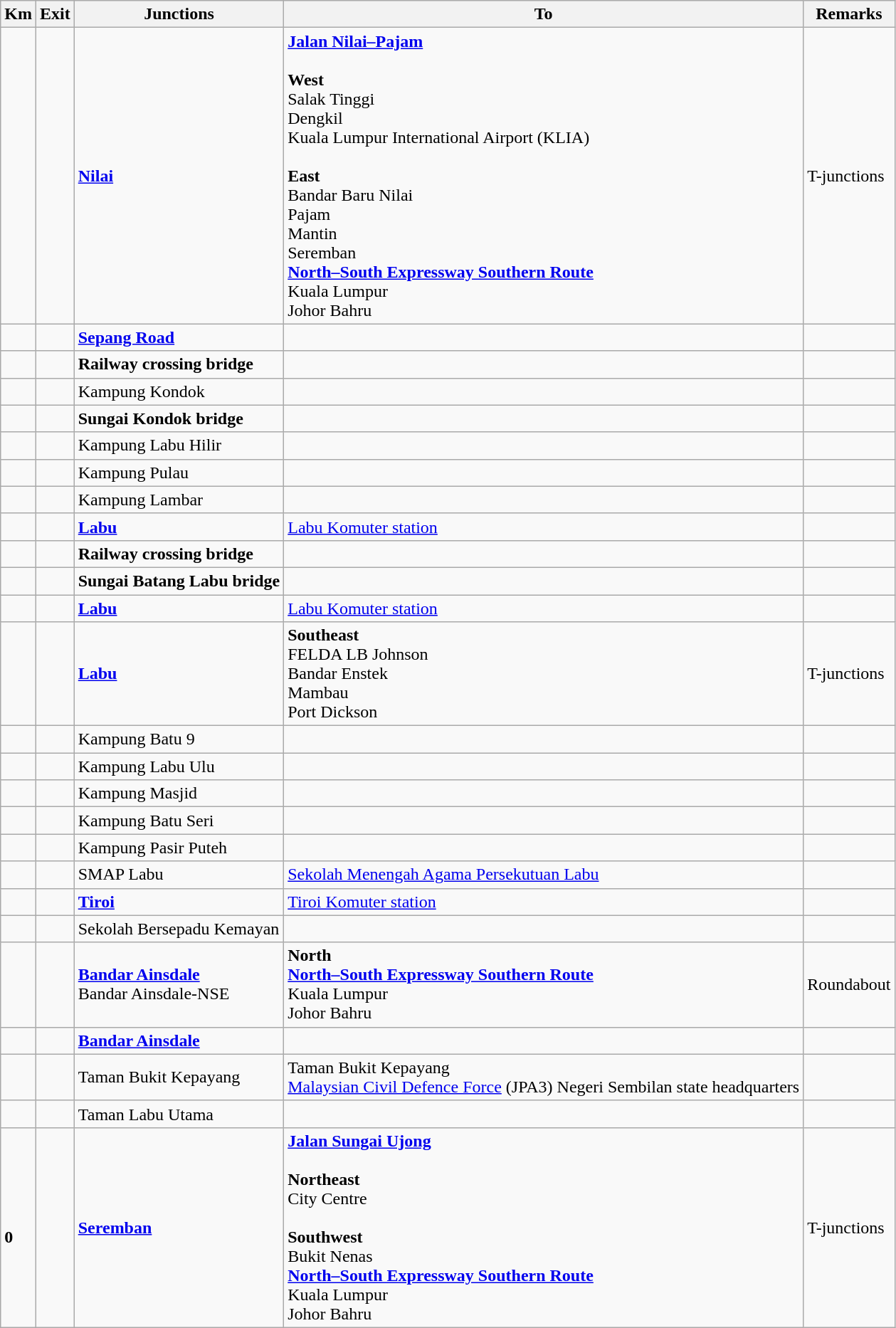<table class="wikitable">
<tr>
<th>Km</th>
<th>Exit</th>
<th>Junctions</th>
<th>To</th>
<th>Remarks</th>
</tr>
<tr>
<td></td>
<td></td>
<td><strong><a href='#'>Nilai</a></strong></td>
<td> <strong><a href='#'>Jalan Nilai–Pajam</a></strong><br><br><strong>West</strong><br> Salak Tinggi<br> Dengkil<br> Kuala Lumpur International Airport (KLIA) <br><br><strong>East</strong><br> Bandar Baru Nilai<br> Pajam<br> Mantin<br> Seremban<br>  <strong><a href='#'>North–South Expressway Southern Route</a></strong><br>Kuala Lumpur<br>Johor Bahru</td>
<td>T-junctions</td>
</tr>
<tr>
<td></td>
<td></td>
<td><strong><a href='#'>Sepang Road</a></strong></td>
<td></td>
<td></td>
</tr>
<tr>
<td></td>
<td></td>
<td><strong>Railway crossing bridge</strong></td>
<td></td>
<td></td>
</tr>
<tr>
<td></td>
<td></td>
<td>Kampung Kondok</td>
<td></td>
<td></td>
</tr>
<tr>
<td></td>
<td></td>
<td><strong>Sungai Kondok bridge</strong></td>
<td></td>
<td></td>
</tr>
<tr>
<td></td>
<td></td>
<td>Kampung Labu Hilir</td>
<td></td>
<td></td>
</tr>
<tr>
<td></td>
<td></td>
<td>Kampung Pulau</td>
<td></td>
<td></td>
</tr>
<tr>
<td></td>
<td></td>
<td>Kampung Lambar</td>
<td></td>
<td></td>
</tr>
<tr>
<td></td>
<td></td>
<td><strong><a href='#'>Labu</a></strong></td>
<td> <a href='#'>Labu Komuter station</a></td>
<td></td>
</tr>
<tr>
<td></td>
<td></td>
<td><strong>Railway crossing bridge</strong></td>
<td></td>
<td></td>
</tr>
<tr>
<td></td>
<td></td>
<td><strong>Sungai Batang Labu bridge</strong></td>
<td></td>
<td></td>
</tr>
<tr>
<td></td>
<td></td>
<td><strong><a href='#'>Labu</a></strong></td>
<td> <a href='#'>Labu Komuter station</a></td>
<td></td>
</tr>
<tr>
<td></td>
<td></td>
<td><strong><a href='#'>Labu</a></strong></td>
<td><strong>Southeast</strong><br> FELDA LB Johnson<br> Bandar Enstek<br> Mambau<br> Port Dickson</td>
<td>T-junctions</td>
</tr>
<tr>
<td></td>
<td></td>
<td>Kampung Batu 9</td>
<td></td>
<td></td>
</tr>
<tr>
<td></td>
<td></td>
<td>Kampung Labu Ulu</td>
<td></td>
<td></td>
</tr>
<tr>
<td></td>
<td></td>
<td>Kampung Masjid</td>
<td></td>
<td></td>
</tr>
<tr>
<td></td>
<td></td>
<td>Kampung Batu Seri</td>
<td></td>
<td></td>
</tr>
<tr>
<td></td>
<td></td>
<td>Kampung Pasir Puteh</td>
<td></td>
<td></td>
</tr>
<tr>
<td></td>
<td></td>
<td>SMAP Labu</td>
<td><a href='#'>Sekolah Menengah Agama Persekutuan Labu</a></td>
<td></td>
</tr>
<tr>
<td></td>
<td></td>
<td><strong><a href='#'>Tiroi</a></strong></td>
<td> <a href='#'>Tiroi Komuter station</a></td>
<td></td>
</tr>
<tr>
<td></td>
<td></td>
<td>Sekolah Bersepadu Kemayan</td>
<td></td>
<td></td>
</tr>
<tr>
<td></td>
<td></td>
<td><strong><a href='#'>Bandar Ainsdale</a></strong><br>Bandar Ainsdale-NSE</td>
<td><strong>North</strong><br>  <strong><a href='#'>North–South Expressway Southern Route</a></strong><br>Kuala Lumpur<br>Johor Bahru</td>
<td>Roundabout</td>
</tr>
<tr>
<td></td>
<td></td>
<td><strong><a href='#'>Bandar Ainsdale</a></strong></td>
<td></td>
<td></td>
</tr>
<tr>
<td></td>
<td></td>
<td>Taman Bukit Kepayang</td>
<td>Taman Bukit Kepayang<br><a href='#'>Malaysian Civil Defence Force</a> (JPA3) Negeri Sembilan state headquarters</td>
<td></td>
</tr>
<tr>
<td></td>
<td></td>
<td>Taman Labu Utama</td>
<td></td>
<td></td>
</tr>
<tr>
<td><br><strong>0</strong></td>
<td></td>
<td><strong><a href='#'>Seremban</a></strong></td>
<td> <strong><a href='#'>Jalan Sungai Ujong</a></strong><br><br><strong>Northeast</strong><br> City Centre<br><br><strong>Southwest</strong><br> Bukit Nenas<br>  <strong><a href='#'>North–South Expressway Southern Route</a></strong><br>Kuala Lumpur<br>Johor Bahru</td>
<td>T-junctions</td>
</tr>
</table>
